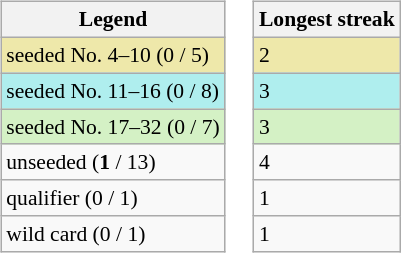<table>
<tr>
<td><br><table class="wikitable" style="font-size:90%">
<tr>
<th>Legend</th>
</tr>
<tr bgcolor="eee8aa">
<td>seeded No. 4–10 (0 / 5)</td>
</tr>
<tr bgcolor=#afeeee>
<td>seeded No. 11–16 (0 / 8)</td>
</tr>
<tr bgcolor=#d4f1c5>
<td>seeded No. 17–32 (0 / 7)</td>
</tr>
<tr>
<td>unseeded (<strong>1</strong> / 13)</td>
</tr>
<tr>
<td>qualifier (0 / 1)</td>
</tr>
<tr>
<td>wild card (0 / 1)</td>
</tr>
</table>
</td>
<td><br><table class="wikitable" style="font-size:90%">
<tr>
<th>Longest streak</th>
</tr>
<tr bgcolor="eee8aa">
<td>2</td>
</tr>
<tr bgcolor=#afeeee>
<td>3</td>
</tr>
<tr bgcolor=#d4f1c5>
<td>3</td>
</tr>
<tr>
<td>4</td>
</tr>
<tr>
<td>1</td>
</tr>
<tr>
<td>1</td>
</tr>
</table>
</td>
</tr>
</table>
